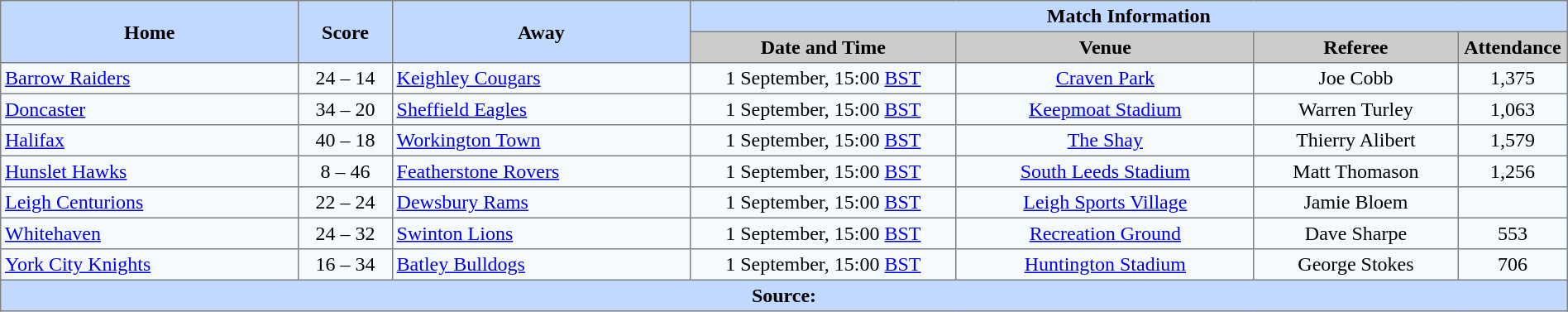<table border="1" cellpadding="3" cellspacing="0" style="border-collapse:collapse; text-align:center; width:100%;">
<tr style="background:#c1d8ff;">
<th rowspan="2" style="width:19%;">Home</th>
<th rowspan="2" style="width:6%;">Score</th>
<th rowspan="2" style="width:19%;">Away</th>
<th colspan=6>Match Information</th>
</tr>
<tr style="background:#ccc;">
<th width=17%>Date and Time</th>
<th width=19%>Venue</th>
<th width=13%>Referee</th>
<th width=7%>Attendance</th>
</tr>
<tr style="background:#f5faff;">
<td align=left> <a href='#'>Barrow Raiders</a></td>
<td>24 – 14</td>
<td align=left> <a href='#'>Keighley Cougars</a></td>
<td>1 September, 15:00 <a href='#'>BST</a></td>
<td><a href='#'>Craven Park</a></td>
<td>Joe Cobb</td>
<td>1,375</td>
</tr>
<tr style="background:#f5faff;">
<td align=left> <a href='#'>Doncaster</a></td>
<td>34 – 20</td>
<td align=left> <a href='#'>Sheffield Eagles</a></td>
<td>1 September, 15:00 <a href='#'>BST</a></td>
<td><a href='#'>Keepmoat Stadium</a></td>
<td>Warren Turley</td>
<td>1,063</td>
</tr>
<tr style="background:#f5faff;">
<td align=left> <a href='#'>Halifax</a></td>
<td>40 – 18</td>
<td align=left> <a href='#'>Workington Town</a></td>
<td>1 September, 15:00 <a href='#'>BST</a></td>
<td><a href='#'>The Shay</a></td>
<td>Thierry Alibert</td>
<td>1,579</td>
</tr>
<tr style="background:#f5faff;">
<td align=left> <a href='#'>Hunslet Hawks</a></td>
<td>8 – 46</td>
<td align=left> <a href='#'>Featherstone Rovers</a></td>
<td>1 September, 15:00 <a href='#'>BST</a></td>
<td><a href='#'>South Leeds Stadium</a></td>
<td>Matt Thomason</td>
<td>1,256</td>
</tr>
<tr style="background:#f5faff;">
<td align=left> <a href='#'>Leigh Centurions</a></td>
<td>22 – 24</td>
<td align=left> <a href='#'>Dewsbury Rams</a></td>
<td>1 September, 15:00 <a href='#'>BST</a></td>
<td><a href='#'>Leigh Sports Village</a></td>
<td>Jamie Bloem</td>
<td></td>
</tr>
<tr style="background:#f5faff;">
<td align=left> <a href='#'>Whitehaven</a></td>
<td>24 – 32</td>
<td align=left> <a href='#'>Swinton Lions</a></td>
<td>1 September, 15:00 <a href='#'>BST</a></td>
<td><a href='#'>Recreation Ground</a></td>
<td>Dave Sharpe</td>
<td>553</td>
</tr>
<tr style="background:#f5faff;">
<td align=left> <a href='#'>York City Knights</a></td>
<td>16 – 34</td>
<td align=left> <a href='#'>Batley Bulldogs</a></td>
<td>1 September, 15:00 <a href='#'>BST</a></td>
<td><a href='#'>Huntington Stadium</a></td>
<td>George Stokes</td>
<td>706</td>
</tr>
<tr style="background:#c1d8ff;">
<th colspan=12>Source:</th>
</tr>
</table>
